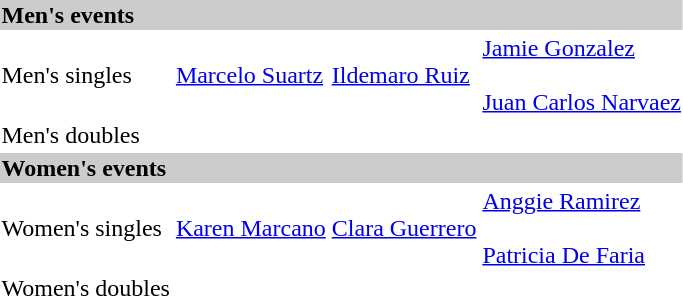<table>
<tr bgcolor="#cccccc">
<td colspan=4><strong>Men's events</strong></td>
</tr>
<tr>
<td>Men's singles</td>
<td><a href='#'>Marcelo Suartz</a><br></td>
<td><a href='#'>Ildemaro Ruiz</a><br></td>
<td><a href='#'>Jamie Gonzalez</a><br><br><a href='#'>Juan Carlos Narvaez</a><br></td>
</tr>
<tr>
<td>Men's doubles</td>
<td></td>
<td></td>
<td></td>
</tr>
<tr bgcolor="#cccccc">
<td colspan=4><strong>Women's events</strong></td>
</tr>
<tr>
<td>Women's singles</td>
<td><a href='#'>Karen Marcano</a><br></td>
<td><a href='#'>Clara Guerrero</a><br></td>
<td><a href='#'>Anggie Ramirez</a><br><br><a href='#'>Patricia De Faria</a><br></td>
</tr>
<tr>
<td>Women's doubles</td>
<td></td>
<td></td>
<td></td>
</tr>
</table>
